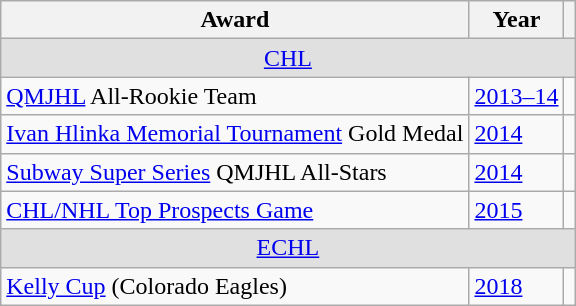<table class="wikitable">
<tr>
<th>Award</th>
<th>Year</th>
<th></th>
</tr>
<tr ALIGN="center" bgcolor="#e0e0e0">
<td colspan="3"><a href='#'>CHL</a></td>
</tr>
<tr>
<td><a href='#'>QMJHL</a> All-Rookie Team</td>
<td><a href='#'>2013–14</a></td>
<td></td>
</tr>
<tr>
<td><a href='#'>Ivan Hlinka Memorial Tournament</a> Gold Medal</td>
<td><a href='#'>2014</a></td>
<td></td>
</tr>
<tr>
<td><a href='#'>Subway Super Series</a> QMJHL All-Stars</td>
<td><a href='#'>2014</a></td>
<td></td>
</tr>
<tr>
<td><a href='#'>CHL/NHL Top Prospects Game</a></td>
<td><a href='#'>2015</a></td>
<td></td>
</tr>
<tr ALIGN="center" bgcolor="#e0e0e0">
<td colspan="3"><a href='#'>ECHL</a></td>
</tr>
<tr>
<td><a href='#'>Kelly Cup</a> (Colorado Eagles)</td>
<td><a href='#'>2018</a></td>
<td></td>
</tr>
</table>
